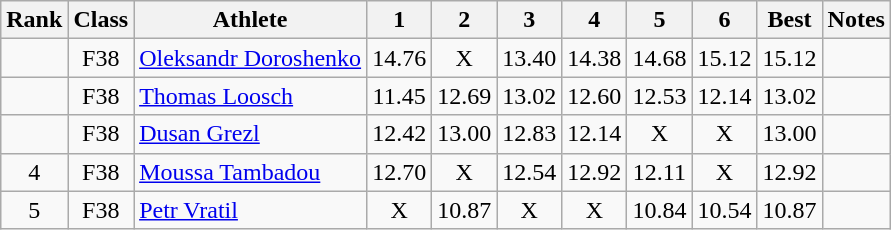<table class="wikitable sortable" style="text-align:center">
<tr>
<th>Rank</th>
<th>Class</th>
<th>Athlete</th>
<th>1</th>
<th>2</th>
<th>3</th>
<th>4</th>
<th>5</th>
<th>6</th>
<th>Best</th>
<th>Notes</th>
</tr>
<tr>
<td></td>
<td>F38</td>
<td style="text-align:left"><a href='#'>Oleksandr Doroshenko</a><br></td>
<td>14.76</td>
<td>X</td>
<td>13.40</td>
<td>14.38</td>
<td>14.68</td>
<td>15.12</td>
<td>15.12</td>
<td></td>
</tr>
<tr>
<td></td>
<td>F38</td>
<td style="text-align:left"><a href='#'>Thomas Loosch</a><br></td>
<td>11.45</td>
<td>12.69</td>
<td>13.02</td>
<td>12.60</td>
<td>12.53</td>
<td>12.14</td>
<td>13.02</td>
<td></td>
</tr>
<tr>
<td></td>
<td>F38</td>
<td style="text-align:left"><a href='#'>Dusan Grezl</a><br></td>
<td>12.42</td>
<td>13.00</td>
<td>12.83</td>
<td>12.14</td>
<td>X</td>
<td>X</td>
<td>13.00</td>
<td></td>
</tr>
<tr>
<td>4</td>
<td>F38</td>
<td style="text-align:left"><a href='#'>Moussa Tambadou</a><br></td>
<td>12.70</td>
<td>X</td>
<td>12.54</td>
<td>12.92</td>
<td>12.11</td>
<td>X</td>
<td>12.92</td>
<td></td>
</tr>
<tr>
<td>5</td>
<td>F38</td>
<td style="text-align:left"><a href='#'>Petr Vratil</a><br></td>
<td>X</td>
<td>10.87</td>
<td>X</td>
<td>X</td>
<td>10.84</td>
<td>10.54</td>
<td>10.87</td>
<td></td>
</tr>
</table>
